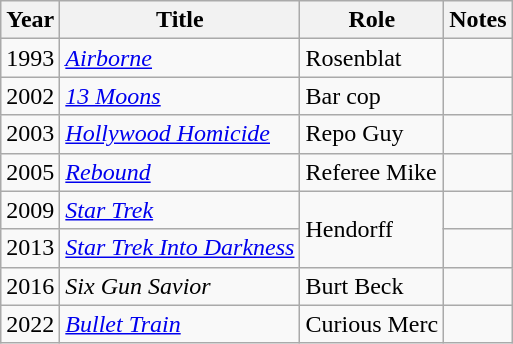<table class="wikitable sortable">
<tr>
<th>Year</th>
<th>Title</th>
<th>Role</th>
<th>Notes</th>
</tr>
<tr>
<td>1993</td>
<td><a href='#'><em>Airborne</em></a></td>
<td>Rosenblat</td>
<td></td>
</tr>
<tr>
<td>2002</td>
<td><em><a href='#'>13 Moons</a></em></td>
<td>Bar cop</td>
<td></td>
</tr>
<tr>
<td>2003</td>
<td><em><a href='#'>Hollywood Homicide</a></em></td>
<td>Repo Guy</td>
<td></td>
</tr>
<tr>
<td>2005</td>
<td><a href='#'><em>Rebound</em></a></td>
<td>Referee Mike</td>
<td></td>
</tr>
<tr>
<td>2009</td>
<td><a href='#'><em>Star Trek</em></a></td>
<td rowspan="2">Hendorff</td>
<td></td>
</tr>
<tr>
<td>2013</td>
<td><em><a href='#'>Star Trek Into Darkness</a></em></td>
<td></td>
</tr>
<tr>
<td>2016</td>
<td><em>Six Gun Savior</em></td>
<td>Burt Beck</td>
<td></td>
</tr>
<tr>
<td>2022</td>
<td><a href='#'><em>Bullet Train</em></a></td>
<td>Curious Merc</td>
<td></td>
</tr>
</table>
